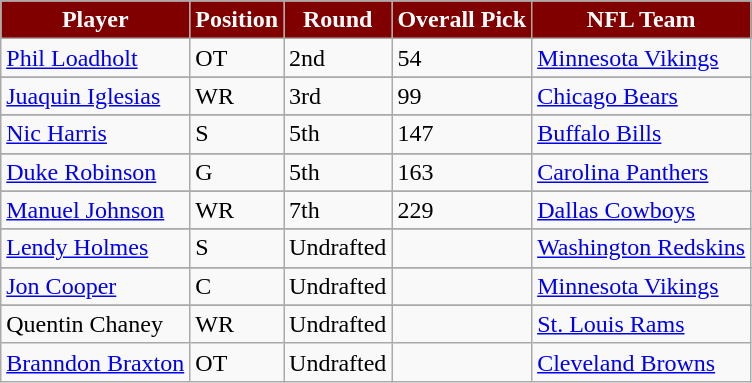<table class="wikitable" border="1">
<tr>
<th style="background: maroon; color: white">Player</th>
<th style="background: maroon; color: white">Position</th>
<th style="background: maroon; color: white">Round</th>
<th style="background: maroon; color: white">Overall Pick</th>
<th style="background: maroon; color: white">NFL Team</th>
</tr>
<tr>
<td><a href='#'>Phil Loadholt</a></td>
<td>OT</td>
<td>2nd</td>
<td>54</td>
<td><a href='#'>Minnesota Vikings</a></td>
</tr>
<tr>
</tr>
<tr>
<td><a href='#'>Juaquin Iglesias</a></td>
<td>WR</td>
<td>3rd</td>
<td>99</td>
<td><a href='#'>Chicago Bears</a></td>
</tr>
<tr>
</tr>
<tr>
<td><a href='#'>Nic Harris</a></td>
<td>S</td>
<td>5th</td>
<td>147</td>
<td><a href='#'>Buffalo Bills</a></td>
</tr>
<tr>
</tr>
<tr>
<td><a href='#'>Duke Robinson</a></td>
<td>G</td>
<td>5th</td>
<td>163</td>
<td><a href='#'>Carolina Panthers</a></td>
</tr>
<tr>
</tr>
<tr>
<td><a href='#'>Manuel Johnson</a></td>
<td>WR</td>
<td>7th</td>
<td>229</td>
<td><a href='#'>Dallas Cowboys</a></td>
</tr>
<tr>
</tr>
<tr>
<td><a href='#'>Lendy Holmes</a></td>
<td>S</td>
<td>Undrafted</td>
<td></td>
<td><a href='#'>Washington Redskins</a></td>
</tr>
<tr>
</tr>
<tr>
<td><a href='#'>Jon Cooper</a></td>
<td>C</td>
<td>Undrafted</td>
<td></td>
<td><a href='#'>Minnesota Vikings</a></td>
</tr>
<tr>
</tr>
<tr>
<td>Quentin Chaney</td>
<td>WR</td>
<td>Undrafted</td>
<td></td>
<td><a href='#'>St. Louis Rams</a></td>
</tr>
<tr>
<td><a href='#'>Branndon Braxton</a></td>
<td>OT</td>
<td>Undrafted</td>
<td></td>
<td><a href='#'>Cleveland Browns</a></td>
</tr>
</table>
